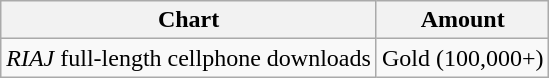<table class="wikitable">
<tr>
<th>Chart</th>
<th>Amount</th>
</tr>
<tr>
<td><em>RIAJ</em> full-length cellphone downloads</td>
<td align="center">Gold (100,000+)</td>
</tr>
</table>
